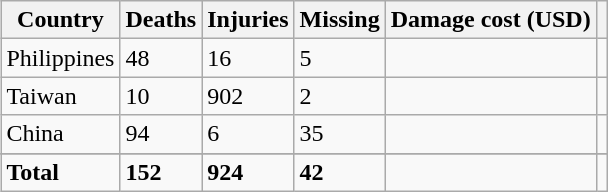<table class="wikitable" style="float: right; margin:0 1em 0.5em 1em;">
<tr>
<th>Country</th>
<th>Deaths</th>
<th>Injuries</th>
<th>Missing</th>
<th>Damage cost (USD)</th>
<th></th>
</tr>
<tr>
<td>Philippines</td>
<td>48</td>
<td>16</td>
<td>5</td>
<td></td>
<td></td>
</tr>
<tr>
<td>Taiwan</td>
<td>10</td>
<td>902</td>
<td>2</td>
<td></td>
<td></td>
</tr>
<tr>
<td>China</td>
<td>94</td>
<td>6</td>
<td>35</td>
<td></td>
<td></td>
</tr>
<tr>
</tr>
<tr>
<td><strong>Total</strong></td>
<td><strong>152</strong></td>
<td><strong>924</strong></td>
<td><strong>42</strong></td>
<td><strong></strong></td>
<td></td>
</tr>
</table>
